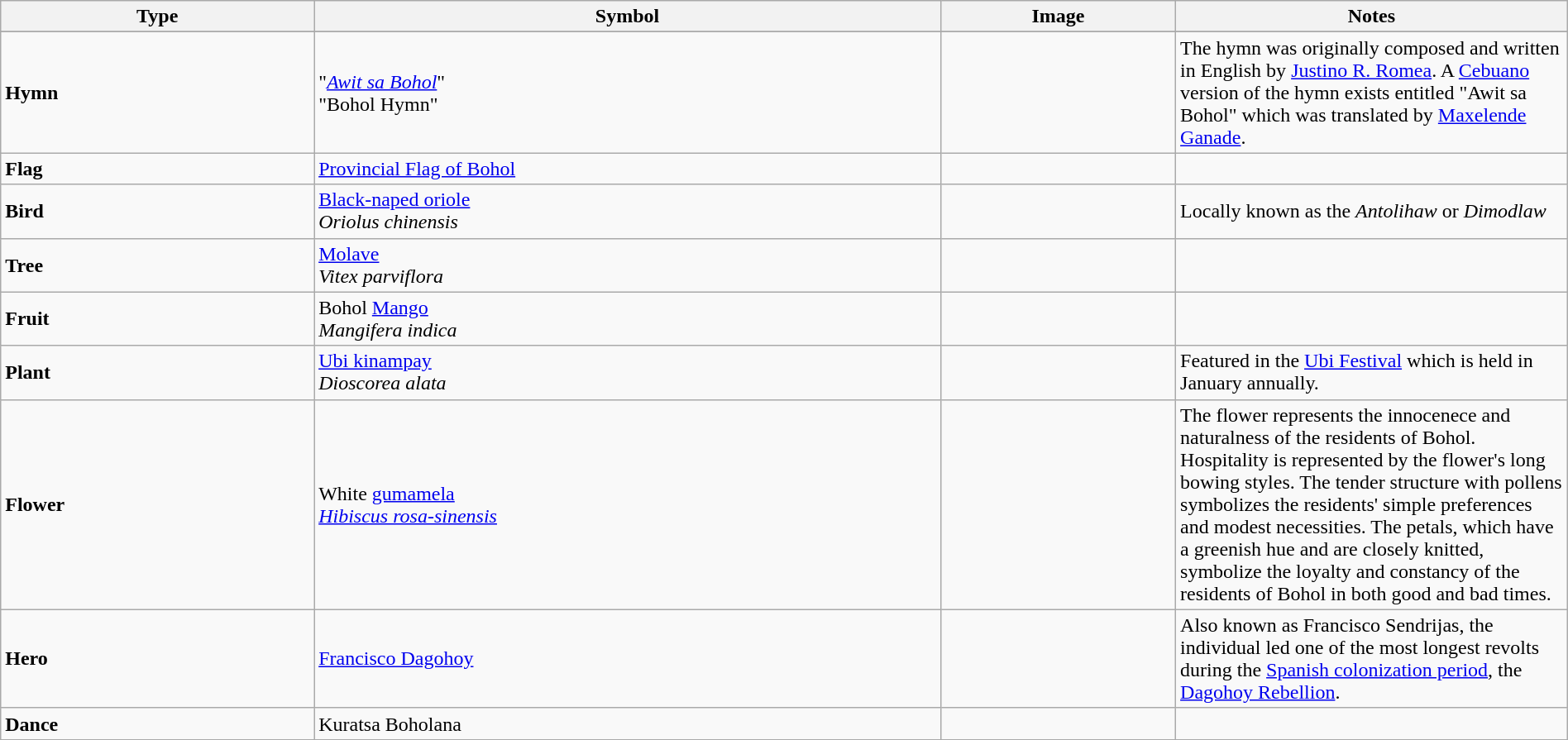<table class="wikitable" width=100%>
<tr>
<th width="20%">Type</th>
<th width="40%">Symbol</th>
<th width="15%">Image</th>
<th width="25%">Notes</th>
</tr>
<tr>
</tr>
<tr>
<td><strong>Hymn</strong></td>
<td>"<em><a href='#'>Awit sa Bohol</a></em>"<br>"Bohol Hymn"</td>
<td></td>
<td>The hymn was originally composed and written in English by <a href='#'>Justino R. Romea</a>. A <a href='#'>Cebuano</a> version of the hymn exists entitled "Awit sa Bohol" which was translated by <a href='#'>Maxelende Ganade</a>.</td>
</tr>
<tr>
<td><strong>Flag</strong></td>
<td><a href='#'>Provincial Flag of Bohol</a></td>
<td align="center"></td>
<td></td>
</tr>
<tr>
<td><strong>Bird</strong></td>
<td><a href='#'>Black-naped oriole</a><br><em>Oriolus chinensis</em></td>
<td align="center"></td>
<td>Locally known as the <em>Antolihaw</em> or <em>Dimodlaw</em></td>
</tr>
<tr>
<td><strong>Tree</strong></td>
<td><a href='#'>Molave</a><br><em>Vitex parviflora</em></td>
<td align="center"></td>
<td></td>
</tr>
<tr>
<td><strong>Fruit</strong></td>
<td>Bohol <a href='#'>Mango</a><br><em>Mangifera indica</em></td>
<td align="center"></td>
<td></td>
</tr>
<tr>
<td><strong>Plant</strong></td>
<td><a href='#'>Ubi kinampay</a><br><em>Dioscorea alata</em></td>
<td align="center"></td>
<td>Featured in the <a href='#'>Ubi Festival</a> which is held in January annually.</td>
</tr>
<tr>
<td><strong>Flower</strong></td>
<td>White <a href='#'>gumamela</a><br><em><a href='#'>Hibiscus rosa-sinensis</a></em></td>
<td align="center"><br></td>
<td>The flower represents the innocenece and naturalness of the residents of Bohol. Hospitality is represented by the flower's long bowing styles. The tender structure with pollens symbolizes the residents' simple preferences and modest necessities. The petals, which have a greenish hue and are closely knitted, symbolize the loyalty and constancy of the residents of Bohol in both good and bad times.</td>
</tr>
<tr>
<td><strong>Hero</strong></td>
<td><a href='#'>Francisco Dagohoy</a></td>
<td align="center"></td>
<td>Also known as Francisco Sendrijas, the individual led one of the most longest revolts during the <a href='#'>Spanish colonization period</a>, the <a href='#'>Dagohoy Rebellion</a>.</td>
</tr>
<tr>
<td><strong>Dance</strong></td>
<td>Kuratsa Boholana</td>
<td align="center"></td>
<td></td>
</tr>
<tr>
</tr>
</table>
